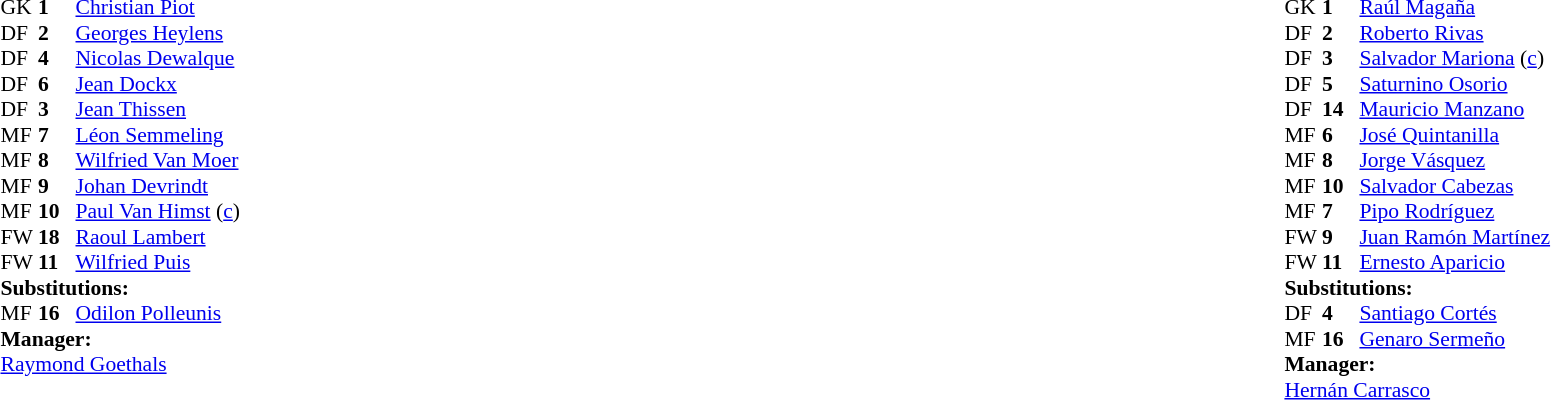<table width="100%">
<tr>
<td valign="top" width="50%"><br><table style="font-size: 90%" cellspacing="0" cellpadding="0">
<tr>
<td colspan="4"></td>
</tr>
<tr>
<th width="25"></th>
<th width="25"></th>
</tr>
<tr>
<td>GK</td>
<td><strong>1</strong></td>
<td><a href='#'>Christian Piot</a></td>
</tr>
<tr>
<td>DF</td>
<td><strong>2</strong></td>
<td><a href='#'>Georges Heylens</a></td>
</tr>
<tr>
<td>DF</td>
<td><strong>4</strong></td>
<td><a href='#'>Nicolas Dewalque</a></td>
</tr>
<tr>
<td>DF</td>
<td><strong>6</strong></td>
<td><a href='#'>Jean Dockx</a></td>
</tr>
<tr>
<td>DF</td>
<td><strong>3</strong></td>
<td><a href='#'>Jean Thissen</a></td>
</tr>
<tr>
<td>MF</td>
<td><strong>7</strong></td>
<td><a href='#'>Léon Semmeling</a></td>
<td></td>
<td></td>
</tr>
<tr>
<td>MF</td>
<td><strong>8</strong></td>
<td><a href='#'>Wilfried Van Moer</a></td>
</tr>
<tr>
<td>MF</td>
<td><strong>9</strong></td>
<td><a href='#'>Johan Devrindt</a></td>
</tr>
<tr>
<td>MF</td>
<td><strong>10</strong></td>
<td><a href='#'>Paul Van Himst</a> (<a href='#'>c</a>)</td>
</tr>
<tr>
<td>FW</td>
<td><strong>18</strong></td>
<td><a href='#'>Raoul Lambert</a></td>
</tr>
<tr>
<td>FW</td>
<td><strong>11</strong></td>
<td><a href='#'>Wilfried Puis</a></td>
</tr>
<tr>
<td colspan=3><strong>Substitutions:</strong></td>
</tr>
<tr>
<td>MF</td>
<td><strong>16</strong></td>
<td><a href='#'>Odilon Polleunis</a></td>
<td></td>
<td></td>
</tr>
<tr>
<td colspan=3><strong>Manager:</strong></td>
</tr>
<tr>
<td colspan="4"><a href='#'>Raymond Goethals</a></td>
</tr>
</table>
</td>
<td valign="top" width="50%"><br><table style="font-size: 90%" cellspacing="0" cellpadding="0" align=center>
<tr>
<td colspan="4"></td>
</tr>
<tr>
<th width="25"></th>
<th width="25"></th>
</tr>
<tr>
<td>GK</td>
<td><strong>1</strong></td>
<td><a href='#'>Raúl Magaña</a></td>
</tr>
<tr>
<td>DF</td>
<td><strong>2</strong></td>
<td><a href='#'>Roberto Rivas</a></td>
</tr>
<tr>
<td>DF</td>
<td><strong>3</strong></td>
<td><a href='#'>Salvador Mariona</a> (<a href='#'>c</a>)</td>
</tr>
<tr>
<td>DF</td>
<td><strong>5</strong></td>
<td><a href='#'>Saturnino Osorio</a></td>
</tr>
<tr>
<td>DF</td>
<td><strong>14</strong></td>
<td><a href='#'>Mauricio Manzano</a></td>
<td></td>
<td></td>
</tr>
<tr>
<td>MF</td>
<td><strong>6</strong></td>
<td><a href='#'>José Quintanilla</a></td>
</tr>
<tr>
<td>MF</td>
<td><strong>8</strong></td>
<td><a href='#'>Jorge Vásquez</a></td>
</tr>
<tr>
<td>MF</td>
<td><strong>10</strong></td>
<td><a href='#'>Salvador Cabezas</a></td>
</tr>
<tr>
<td>MF</td>
<td><strong>7</strong></td>
<td><a href='#'>Pipo Rodríguez</a></td>
<td></td>
<td></td>
</tr>
<tr>
<td>FW</td>
<td><strong>9</strong></td>
<td><a href='#'>Juan Ramón Martínez</a></td>
</tr>
<tr>
<td>FW</td>
<td><strong>11</strong></td>
<td><a href='#'>Ernesto Aparicio</a></td>
</tr>
<tr>
<td colspan=3><strong>Substitutions:</strong></td>
</tr>
<tr>
<td>DF</td>
<td><strong>4</strong></td>
<td><a href='#'>Santiago Cortés</a></td>
<td></td>
<td></td>
</tr>
<tr>
<td>MF</td>
<td><strong>16</strong></td>
<td><a href='#'>Genaro Sermeño</a></td>
<td></td>
<td></td>
</tr>
<tr>
<td colspan=3><strong>Manager:</strong></td>
</tr>
<tr>
<td colspan="4"> <a href='#'>Hernán Carrasco</a></td>
</tr>
</table>
</td>
</tr>
</table>
